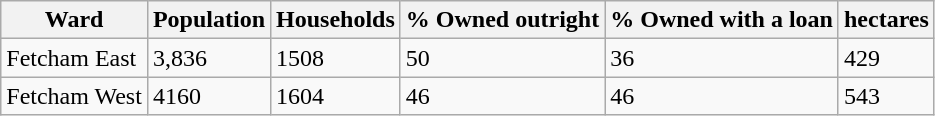<table class="wikitable">
<tr>
<th>Ward</th>
<th>Population</th>
<th>Households</th>
<th>% Owned outright</th>
<th>% Owned with a loan</th>
<th>hectares</th>
</tr>
<tr>
<td>Fetcham East</td>
<td>3,836</td>
<td>1508</td>
<td>50</td>
<td>36</td>
<td>429</td>
</tr>
<tr>
<td>Fetcham West</td>
<td>4160</td>
<td>1604</td>
<td>46</td>
<td>46</td>
<td>543</td>
</tr>
</table>
